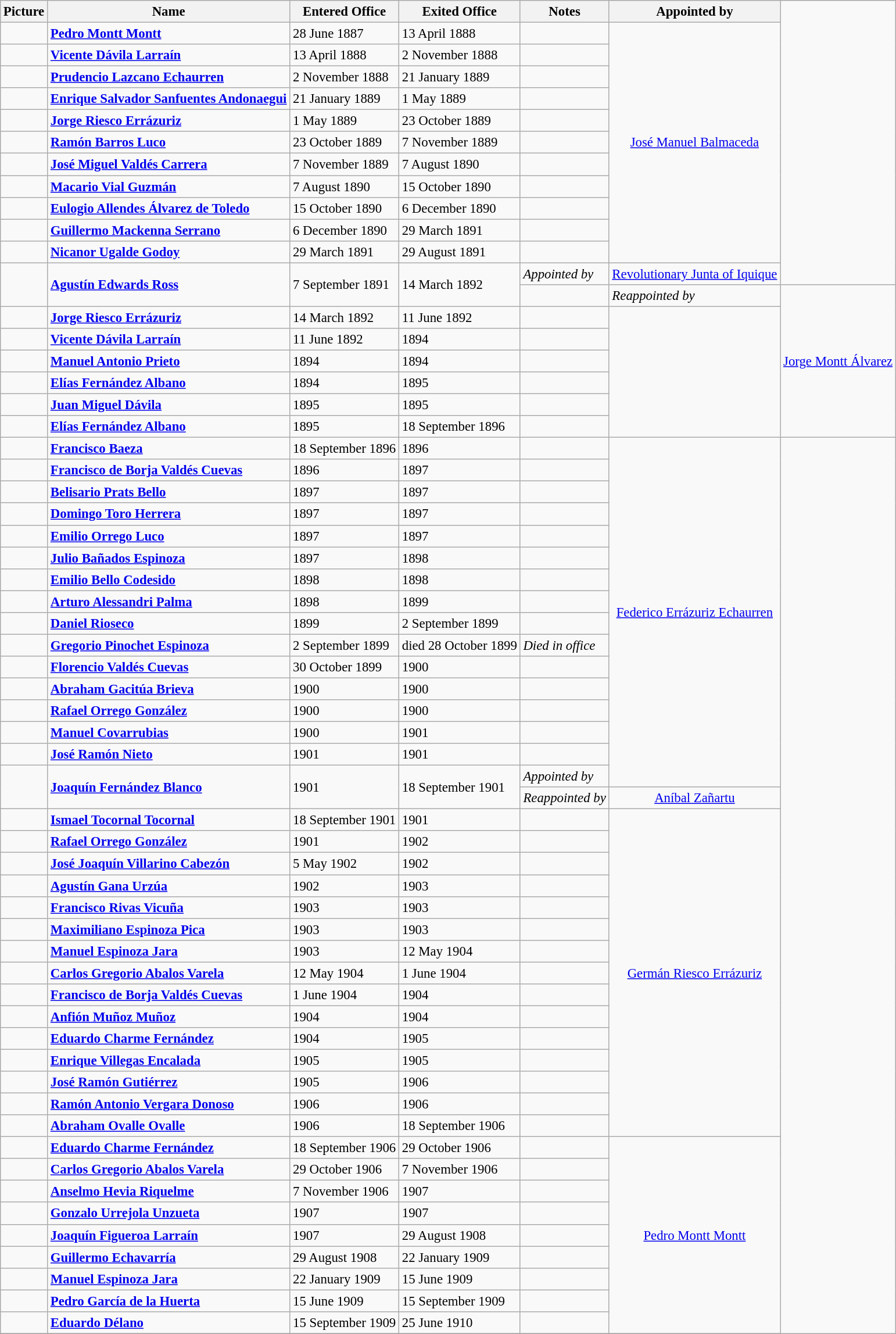<table class="wikitable" style="margin:1em auto; font-size:95%;">
<tr>
<th>Picture</th>
<th>Name</th>
<th>Entered Office</th>
<th>Exited Office</th>
<th>Notes</th>
<th>Appointed by</th>
</tr>
<tr>
<td></td>
<td><strong><a href='#'>Pedro Montt Montt</a></strong></td>
<td>28 June 1887</td>
<td>13 April 1888</td>
<td></td>
<td rowspan=11 align=center><a href='#'>José Manuel Balmaceda</a></td>
</tr>
<tr>
<td></td>
<td><strong><a href='#'>Vicente Dávila Larraín</a></strong></td>
<td>13 April 1888</td>
<td>2 November 1888</td>
<td></td>
</tr>
<tr>
<td></td>
<td><strong><a href='#'>Prudencio Lazcano Echaurren</a></strong></td>
<td>2 November 1888</td>
<td>21 January 1889</td>
<td></td>
</tr>
<tr>
<td></td>
<td><strong><a href='#'>Enrique Salvador Sanfuentes Andonaegui</a></strong></td>
<td>21 January 1889</td>
<td>1 May 1889</td>
<td></td>
</tr>
<tr>
<td></td>
<td><strong><a href='#'>Jorge Riesco Errázuriz</a></strong></td>
<td>1 May 1889</td>
<td>23 October 1889</td>
<td></td>
</tr>
<tr>
<td></td>
<td><strong><a href='#'>Ramón Barros Luco</a></strong></td>
<td>23 October 1889</td>
<td>7 November 1889</td>
<td></td>
</tr>
<tr>
<td></td>
<td><strong><a href='#'>José Miguel Valdés Carrera</a></strong></td>
<td>7 November 1889</td>
<td>7 August 1890</td>
<td></td>
</tr>
<tr>
<td></td>
<td><strong><a href='#'>Macario Vial Guzmán</a></strong></td>
<td>7 August 1890</td>
<td>15 October 1890</td>
<td></td>
</tr>
<tr>
<td></td>
<td><strong> <a href='#'>Eulogio Allendes Álvarez de Toledo</a></strong></td>
<td>15 October 1890</td>
<td>6 December 1890</td>
<td></td>
</tr>
<tr>
<td></td>
<td><strong><a href='#'>Guillermo Mackenna Serrano</a></strong></td>
<td>6 December 1890</td>
<td>29 March 1891</td>
<td></td>
</tr>
<tr>
<td></td>
<td><strong><a href='#'>Nicanor Ugalde Godoy</a></strong></td>
<td>29 March 1891</td>
<td>29 August 1891</td>
<td></td>
</tr>
<tr>
<td rowspan=2 align=left></td>
<td rowspan=2 align=left><strong><a href='#'>Agustín Edwards Ross</a></strong></td>
<td rowspan=2 align=left>7 September 1891</td>
<td rowspan=2 align=left>14 March 1892</td>
<td><em>Appointed by</em></td>
<td align=center><a href='#'>Revolutionary Junta of Iquique</a></td>
</tr>
<tr>
<td></td>
<td><em>Reappointed by</em></td>
<td rowspan=7 align=center><a href='#'>Jorge Montt Álvarez</a></td>
</tr>
<tr>
<td></td>
<td><strong><a href='#'>Jorge Riesco Errázuriz</a></strong></td>
<td>14 March 1892</td>
<td>11 June 1892</td>
<td></td>
</tr>
<tr>
<td></td>
<td><strong><a href='#'>Vicente Dávila Larraín</a></strong></td>
<td>11 June 1892</td>
<td>1894</td>
<td></td>
</tr>
<tr>
<td></td>
<td><strong><a href='#'>Manuel Antonio Prieto</a></strong></td>
<td>1894</td>
<td>1894</td>
<td></td>
</tr>
<tr>
<td></td>
<td><strong><a href='#'>Elías Fernández Albano</a></strong></td>
<td>1894</td>
<td>1895</td>
<td></td>
</tr>
<tr>
<td></td>
<td><strong><a href='#'>Juan Miguel Dávila</a></strong></td>
<td>1895</td>
<td>1895</td>
<td></td>
</tr>
<tr>
<td></td>
<td><strong><a href='#'>Elías Fernández Albano</a></strong></td>
<td>1895</td>
<td>18 September 1896</td>
<td></td>
</tr>
<tr>
<td></td>
<td><strong><a href='#'>Francisco Baeza</a></strong></td>
<td>18 September 1896</td>
<td>1896</td>
<td></td>
<td rowspan=16 align=center><a href='#'>Federico Errázuriz Echaurren</a></td>
</tr>
<tr>
<td></td>
<td><strong><a href='#'>Francisco de Borja Valdés Cuevas</a></strong></td>
<td>1896</td>
<td>1897</td>
<td></td>
</tr>
<tr>
<td></td>
<td><strong><a href='#'>Belisario Prats Bello</a></strong></td>
<td>1897</td>
<td>1897</td>
<td></td>
</tr>
<tr>
<td></td>
<td><strong><a href='#'>Domingo Toro Herrera</a></strong></td>
<td>1897</td>
<td>1897</td>
<td></td>
</tr>
<tr>
<td></td>
<td><strong><a href='#'>Emilio Orrego Luco</a></strong></td>
<td>1897</td>
<td>1897</td>
<td></td>
</tr>
<tr>
<td></td>
<td><strong><a href='#'>Julio Bañados Espinoza</a></strong></td>
<td>1897</td>
<td>1898</td>
<td></td>
</tr>
<tr>
<td></td>
<td><strong><a href='#'>Emilio Bello Codesido</a></strong></td>
<td>1898</td>
<td>1898</td>
<td></td>
</tr>
<tr>
<td></td>
<td><strong><a href='#'>Arturo Alessandri Palma</a></strong></td>
<td>1898</td>
<td>1899</td>
<td></td>
</tr>
<tr>
<td></td>
<td><strong><a href='#'>Daniel Rioseco</a></strong></td>
<td>1899</td>
<td>2 September 1899</td>
<td></td>
</tr>
<tr>
<td></td>
<td><strong><a href='#'>Gregorio Pinochet Espinoza</a></strong></td>
<td>2 September 1899</td>
<td>died 28 October 1899</td>
<td><em>Died in office</em></td>
</tr>
<tr>
<td></td>
<td><strong><a href='#'>Florencio Valdés Cuevas</a></strong></td>
<td>30 October 1899</td>
<td>1900</td>
<td></td>
</tr>
<tr>
<td></td>
<td><strong><a href='#'>Abraham Gacitúa Brieva</a></strong></td>
<td>1900</td>
<td>1900</td>
<td></td>
</tr>
<tr>
<td></td>
<td><strong><a href='#'>Rafael Orrego González</a></strong></td>
<td>1900</td>
<td>1900</td>
<td></td>
</tr>
<tr>
<td></td>
<td><strong><a href='#'>Manuel Covarrubias</a></strong></td>
<td>1900</td>
<td>1901</td>
<td></td>
</tr>
<tr>
<td></td>
<td><strong><a href='#'>José Ramón Nieto</a></strong></td>
<td>1901</td>
<td>1901</td>
<td></td>
</tr>
<tr>
<td rowspan=2 align=left></td>
<td rowspan=2 align=left><strong><a href='#'>Joaquín Fernández Blanco</a></strong></td>
<td rowspan=2 align=left>1901</td>
<td rowspan=2 align=left>18 September 1901</td>
<td><em>Appointed by</em></td>
</tr>
<tr>
<td><em>Reappointed by</em></td>
<td align=center><a href='#'>Aníbal Zañartu</a></td>
</tr>
<tr>
<td></td>
<td><strong><a href='#'>Ismael Tocornal Tocornal</a></strong></td>
<td>18 September 1901</td>
<td>1901</td>
<td></td>
<td rowspan=15 align=center><a href='#'>Germán Riesco Errázuriz</a></td>
</tr>
<tr>
<td></td>
<td><strong><a href='#'>Rafael Orrego González</a></strong></td>
<td>1901</td>
<td>1902</td>
<td></td>
</tr>
<tr>
<td></td>
<td><strong><a href='#'>José Joaquín Villarino Cabezón</a></strong></td>
<td>5 May 1902</td>
<td>1902</td>
<td></td>
</tr>
<tr>
<td></td>
<td><strong><a href='#'>Agustín Gana Urzúa</a></strong></td>
<td>1902</td>
<td>1903</td>
<td></td>
</tr>
<tr>
<td></td>
<td><strong><a href='#'>Francisco Rivas Vicuña</a></strong></td>
<td>1903</td>
<td>1903</td>
<td></td>
</tr>
<tr>
<td></td>
<td><strong><a href='#'>Maximiliano Espinoza Pica</a></strong></td>
<td>1903</td>
<td>1903</td>
<td></td>
</tr>
<tr>
<td></td>
<td><strong><a href='#'>Manuel Espinoza Jara</a></strong></td>
<td>1903</td>
<td>12 May 1904</td>
<td></td>
</tr>
<tr>
<td></td>
<td><strong><a href='#'>Carlos Gregorio Abalos Varela</a></strong></td>
<td>12 May 1904</td>
<td>1 June 1904</td>
<td></td>
</tr>
<tr>
<td></td>
<td><strong><a href='#'>Francisco de Borja Valdés Cuevas</a></strong></td>
<td>1 June 1904</td>
<td>1904</td>
<td></td>
</tr>
<tr>
<td></td>
<td><strong><a href='#'>Anfión Muñoz Muñoz</a></strong></td>
<td>1904</td>
<td>1904</td>
<td></td>
</tr>
<tr>
<td></td>
<td><strong><a href='#'>Eduardo Charme Fernández</a></strong></td>
<td>1904</td>
<td>1905</td>
<td></td>
</tr>
<tr>
<td></td>
<td><strong><a href='#'>Enrique Villegas Encalada</a></strong></td>
<td>1905</td>
<td>1905</td>
<td></td>
</tr>
<tr>
<td></td>
<td><strong><a href='#'>José Ramón Gutiérrez</a></strong></td>
<td>1905</td>
<td>1906</td>
<td></td>
</tr>
<tr>
<td></td>
<td><strong><a href='#'>Ramón Antonio Vergara Donoso</a></strong></td>
<td>1906</td>
<td>1906</td>
<td></td>
</tr>
<tr>
<td></td>
<td><strong><a href='#'>Abraham Ovalle Ovalle</a></strong></td>
<td>1906</td>
<td>18 September 1906</td>
<td></td>
</tr>
<tr>
<td></td>
<td><strong><a href='#'>Eduardo Charme Fernández</a></strong></td>
<td>18 September 1906</td>
<td>29 October 1906</td>
<td></td>
<td rowspan=9 align=center><a href='#'>Pedro Montt Montt</a></td>
</tr>
<tr>
<td></td>
<td><strong><a href='#'>Carlos Gregorio Abalos Varela</a></strong></td>
<td>29 October 1906</td>
<td>7 November 1906</td>
<td></td>
</tr>
<tr>
<td></td>
<td><strong><a href='#'>Anselmo Hevia Riquelme</a></strong></td>
<td>7 November 1906</td>
<td>1907</td>
<td></td>
</tr>
<tr>
<td></td>
<td><strong><a href='#'>Gonzalo Urrejola Unzueta</a></strong></td>
<td>1907</td>
<td>1907</td>
<td></td>
</tr>
<tr>
<td></td>
<td><strong><a href='#'>Joaquín Figueroa Larraín</a></strong></td>
<td>1907</td>
<td>29 August 1908</td>
<td></td>
</tr>
<tr>
<td></td>
<td><strong><a href='#'>Guillermo Echavarría</a></strong></td>
<td>29 August 1908</td>
<td>22 January 1909</td>
<td></td>
</tr>
<tr>
<td></td>
<td><strong><a href='#'>Manuel Espinoza Jara</a></strong></td>
<td>22 January 1909</td>
<td>15 June 1909</td>
<td></td>
</tr>
<tr>
<td></td>
<td><strong><a href='#'>Pedro García de la Huerta</a></strong></td>
<td>15 June 1909</td>
<td>15 September 1909</td>
<td></td>
</tr>
<tr>
<td></td>
<td><strong><a href='#'>Eduardo Délano</a></strong></td>
<td>15 September 1909</td>
<td>25 June 1910</td>
<td></td>
</tr>
<tr>
</tr>
</table>
